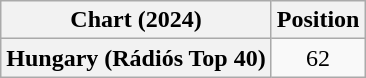<table class="wikitable plainrowheaders" style="text-align:center">
<tr>
<th scope="col">Chart (2024)</th>
<th scope="col">Position</th>
</tr>
<tr>
<th scope="row">Hungary (Rádiós Top 40)</th>
<td>62</td>
</tr>
</table>
